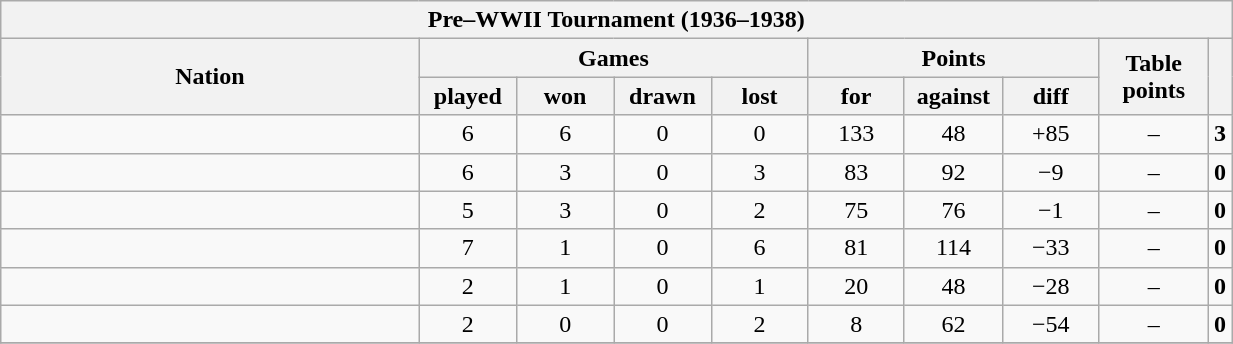<table class="wikitable" style="width:65%;">
<tr>
<th colspan="11" style="width:70%;">Pre–WWII Tournament (1936–1938)</th>
</tr>
<tr>
<th rowspan="2" style="width:35%;">Nation</th>
<th colspan="4" style="width:32%;">Games</th>
<th colspan="3" style="width:18%;">Points</th>
<th rowspan="2" style="width:16%;">Table<br>points</th>
<th rowspan="2" style="width:15%;"></th>
</tr>
<tr>
<th style="width:8%;">played</th>
<th style="width:8%;">won</th>
<th style="width:8%;">drawn</th>
<th style="width:8%;">lost</th>
<th style="width:8%;">for</th>
<th style="width:8%;">against</th>
<th style="width:8%;">diff</th>
</tr>
<tr style="text-align:center">
<td style="text-align:left"></td>
<td>6</td>
<td>6</td>
<td>0</td>
<td>0</td>
<td>133</td>
<td>48</td>
<td>+85</td>
<td>–</td>
<td><strong>3</strong></td>
</tr>
<tr style="text-align:center">
<td style="text-align:left"></td>
<td>6</td>
<td>3</td>
<td>0</td>
<td>3</td>
<td>83</td>
<td>92</td>
<td>−9</td>
<td>–</td>
<td><strong>0</strong></td>
</tr>
<tr style="text-align:center">
<td style="text-align:left"></td>
<td>5</td>
<td>3</td>
<td>0</td>
<td>2</td>
<td>75</td>
<td>76</td>
<td>−1</td>
<td>–</td>
<td><strong>0</strong></td>
</tr>
<tr style="text-align:center">
<td style="text-align:left"></td>
<td>7</td>
<td>1</td>
<td>0</td>
<td>6</td>
<td>81</td>
<td>114</td>
<td>−33</td>
<td>–</td>
<td><strong>0</strong></td>
</tr>
<tr style="text-align:center">
<td style="text-align:left"></td>
<td>2</td>
<td>1</td>
<td>0</td>
<td>1</td>
<td>20</td>
<td>48</td>
<td>−28</td>
<td>–</td>
<td><strong>0</strong></td>
</tr>
<tr style="text-align:center">
<td style="text-align:left"></td>
<td>2</td>
<td>0</td>
<td>0</td>
<td>2</td>
<td>8</td>
<td>62</td>
<td>−54</td>
<td>–</td>
<td><strong>0</strong></td>
</tr>
<tr style="text-align:center">
</tr>
</table>
